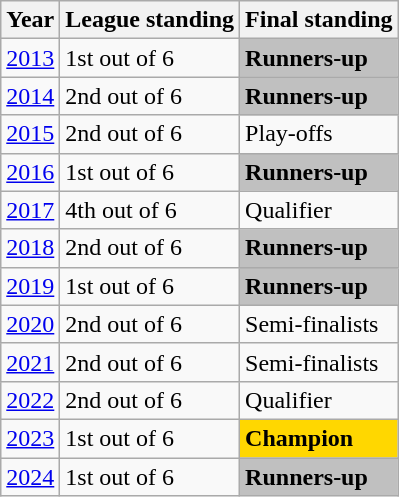<table class="wikitable">
<tr>
<th>Year</th>
<th>League standing</th>
<th>Final standing</th>
</tr>
<tr>
<td><a href='#'>2013</a></td>
<td>1st out of 6</td>
<td style="background: Silver;"><strong>Runners-up</strong></td>
</tr>
<tr>
<td><a href='#'>2014</a></td>
<td>2nd out of 6</td>
<td style="background: Silver;"><strong>Runners-up</strong></td>
</tr>
<tr>
<td><a href='#'>2015</a></td>
<td>2nd out of 6</td>
<td>Play-offs</td>
</tr>
<tr>
<td><a href='#'>2016</a></td>
<td>1st out of 6</td>
<td style= "background: Silver;"><strong>Runners-up</strong></td>
</tr>
<tr>
<td><a href='#'>2017</a></td>
<td>4th out of 6</td>
<td>Qualifier</td>
</tr>
<tr>
<td><a href='#'>2018</a></td>
<td>2nd out of 6</td>
<td style="background: Silver;"><strong>Runners-up</strong></td>
</tr>
<tr>
<td><a href='#'>2019</a></td>
<td>1st out of 6</td>
<td style="background: Silver;"><strong>Runners-up</strong></td>
</tr>
<tr>
<td><a href='#'>2020</a></td>
<td>2nd out of 6</td>
<td>Semi-finalists</td>
</tr>
<tr>
<td><a href='#'>2021</a></td>
<td>2nd out of 6</td>
<td>Semi-finalists</td>
</tr>
<tr>
<td><a href='#'>2022</a></td>
<td>2nd out of 6</td>
<td>Qualifier</td>
</tr>
<tr>
<td><a href='#'>2023</a></td>
<td>1st out of 6</td>
<td style= "background: gold;"><strong>Champion</strong></td>
</tr>
<tr>
<td><a href='#'>2024</a></td>
<td>1st out of 6</td>
<td style="background: Silver;"><strong>Runners-up</strong></td>
</tr>
</table>
